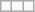<table class="wikitable">
<tr>
<td></td>
<td></td>
<td></td>
</tr>
</table>
